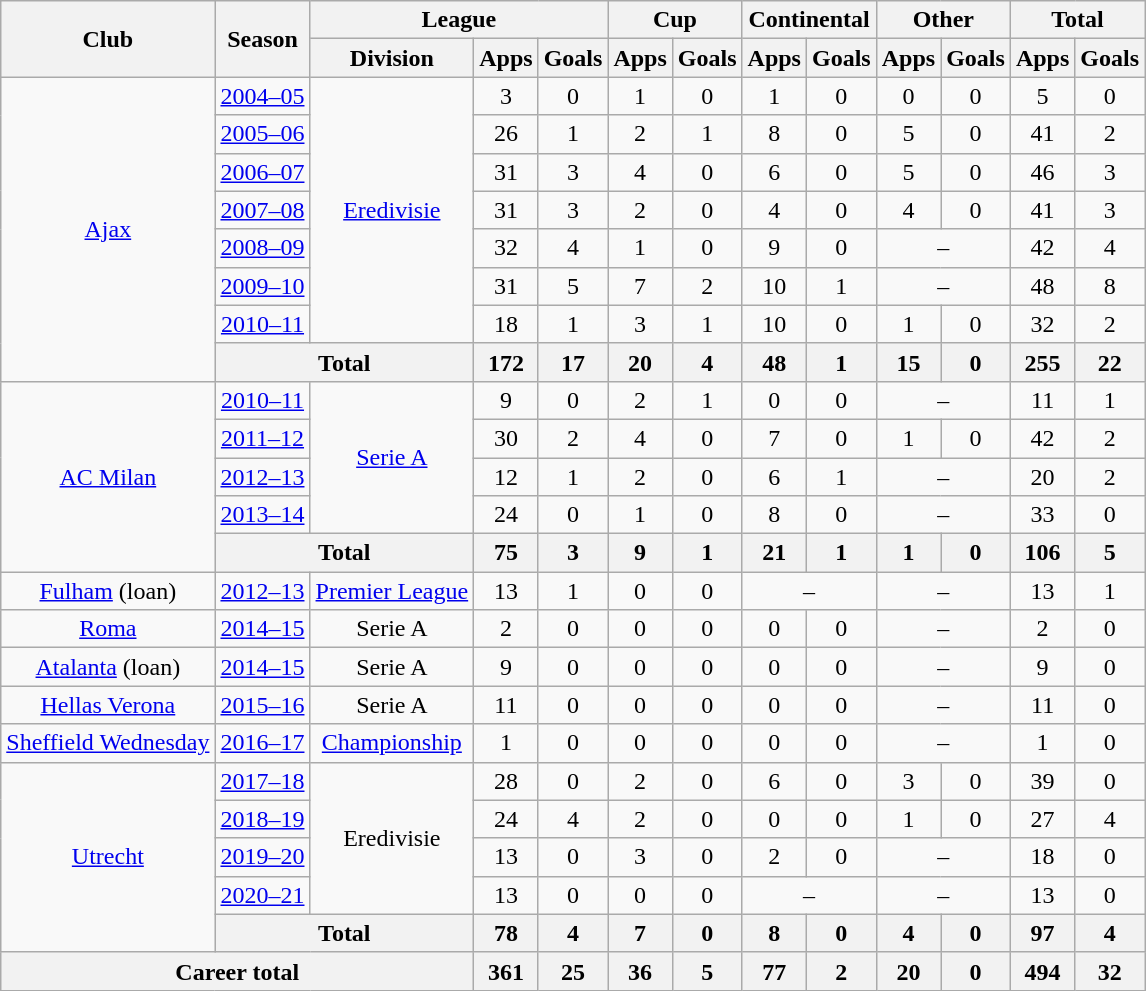<table class="wikitable" style="text-align:center">
<tr>
<th rowspan="2">Club</th>
<th rowspan="2">Season</th>
<th colspan="3">League</th>
<th colspan="2">Cup</th>
<th colspan="2">Continental</th>
<th colspan="2">Other</th>
<th colspan="2">Total</th>
</tr>
<tr>
<th>Division</th>
<th>Apps</th>
<th>Goals</th>
<th>Apps</th>
<th>Goals</th>
<th>Apps</th>
<th>Goals</th>
<th>Apps</th>
<th>Goals</th>
<th>Apps</th>
<th>Goals</th>
</tr>
<tr>
<td rowspan="8"><a href='#'>Ajax</a></td>
<td><a href='#'>2004–05</a></td>
<td rowspan="7"><a href='#'>Eredivisie</a></td>
<td>3</td>
<td>0</td>
<td>1</td>
<td>0</td>
<td>1</td>
<td>0</td>
<td>0</td>
<td>0</td>
<td>5</td>
<td>0</td>
</tr>
<tr>
<td><a href='#'>2005–06</a></td>
<td>26</td>
<td>1</td>
<td>2</td>
<td>1</td>
<td>8</td>
<td>0</td>
<td>5</td>
<td>0</td>
<td>41</td>
<td>2</td>
</tr>
<tr>
<td><a href='#'>2006–07</a></td>
<td>31</td>
<td>3</td>
<td>4</td>
<td>0</td>
<td>6</td>
<td>0</td>
<td>5</td>
<td>0</td>
<td>46</td>
<td>3</td>
</tr>
<tr>
<td><a href='#'>2007–08</a></td>
<td>31</td>
<td>3</td>
<td>2</td>
<td>0</td>
<td>4</td>
<td>0</td>
<td>4</td>
<td>0</td>
<td>41</td>
<td>3</td>
</tr>
<tr>
<td><a href='#'>2008–09</a></td>
<td>32</td>
<td>4</td>
<td>1</td>
<td>0</td>
<td>9</td>
<td>0</td>
<td colspan="2">–</td>
<td>42</td>
<td>4</td>
</tr>
<tr>
<td><a href='#'>2009–10</a></td>
<td>31</td>
<td>5</td>
<td>7</td>
<td>2</td>
<td>10</td>
<td>1</td>
<td colspan="2">–</td>
<td>48</td>
<td>8</td>
</tr>
<tr>
<td><a href='#'>2010–11</a></td>
<td>18</td>
<td>1</td>
<td>3</td>
<td>1</td>
<td>10</td>
<td>0</td>
<td>1</td>
<td>0</td>
<td>32</td>
<td>2</td>
</tr>
<tr>
<th colspan="2">Total</th>
<th>172</th>
<th>17</th>
<th>20</th>
<th>4</th>
<th>48</th>
<th>1</th>
<th>15</th>
<th>0</th>
<th>255</th>
<th>22</th>
</tr>
<tr>
<td rowspan="5"><a href='#'>AC Milan</a></td>
<td><a href='#'>2010–11</a></td>
<td rowspan="4"><a href='#'>Serie A</a></td>
<td>9</td>
<td>0</td>
<td>2</td>
<td>1</td>
<td>0</td>
<td>0</td>
<td colspan="2">–</td>
<td>11</td>
<td>1</td>
</tr>
<tr>
<td><a href='#'>2011–12</a></td>
<td>30</td>
<td>2</td>
<td>4</td>
<td>0</td>
<td>7</td>
<td>0</td>
<td>1</td>
<td>0</td>
<td>42</td>
<td>2</td>
</tr>
<tr>
<td><a href='#'>2012–13</a></td>
<td>12</td>
<td>1</td>
<td>2</td>
<td>0</td>
<td>6</td>
<td>1</td>
<td colspan="2">–</td>
<td>20</td>
<td>2</td>
</tr>
<tr>
<td><a href='#'>2013–14</a></td>
<td>24</td>
<td>0</td>
<td>1</td>
<td>0</td>
<td>8</td>
<td>0</td>
<td colspan="2">–</td>
<td>33</td>
<td>0</td>
</tr>
<tr>
<th colspan="2">Total</th>
<th>75</th>
<th>3</th>
<th>9</th>
<th>1</th>
<th>21</th>
<th>1</th>
<th>1</th>
<th>0</th>
<th>106</th>
<th>5</th>
</tr>
<tr>
<td><a href='#'>Fulham</a> (loan)</td>
<td><a href='#'>2012–13</a></td>
<td><a href='#'>Premier League</a></td>
<td>13</td>
<td>1</td>
<td>0</td>
<td>0</td>
<td colspan="2">–</td>
<td colspan="2">–</td>
<td>13</td>
<td>1</td>
</tr>
<tr>
<td><a href='#'>Roma</a></td>
<td><a href='#'>2014–15</a></td>
<td>Serie A</td>
<td>2</td>
<td>0</td>
<td>0</td>
<td>0</td>
<td>0</td>
<td>0</td>
<td colspan="2">–</td>
<td>2</td>
<td>0</td>
</tr>
<tr>
<td><a href='#'>Atalanta</a> (loan)</td>
<td><a href='#'>2014–15</a></td>
<td>Serie A</td>
<td>9</td>
<td>0</td>
<td>0</td>
<td>0</td>
<td>0</td>
<td>0</td>
<td colspan="2">–</td>
<td>9</td>
<td>0</td>
</tr>
<tr>
<td><a href='#'>Hellas Verona</a></td>
<td><a href='#'>2015–16</a></td>
<td>Serie A</td>
<td>11</td>
<td>0</td>
<td>0</td>
<td>0</td>
<td>0</td>
<td>0</td>
<td colspan="2">–</td>
<td>11</td>
<td>0</td>
</tr>
<tr>
<td><a href='#'>Sheffield Wednesday</a></td>
<td><a href='#'>2016–17</a></td>
<td><a href='#'>Championship</a></td>
<td>1</td>
<td>0</td>
<td>0</td>
<td>0</td>
<td>0</td>
<td>0</td>
<td colspan="2">–</td>
<td>1</td>
<td>0</td>
</tr>
<tr>
<td rowspan="5"><a href='#'>Utrecht</a></td>
<td><a href='#'>2017–18</a></td>
<td rowspan="4">Eredivisie</td>
<td>28</td>
<td>0</td>
<td>2</td>
<td>0</td>
<td>6</td>
<td>0</td>
<td>3</td>
<td>0</td>
<td>39</td>
<td>0</td>
</tr>
<tr>
<td><a href='#'>2018–19</a></td>
<td>24</td>
<td>4</td>
<td>2</td>
<td>0</td>
<td>0</td>
<td>0</td>
<td>1</td>
<td>0</td>
<td>27</td>
<td>4</td>
</tr>
<tr>
<td><a href='#'>2019–20</a></td>
<td>13</td>
<td>0</td>
<td>3</td>
<td>0</td>
<td>2</td>
<td>0</td>
<td colspan="2">–</td>
<td>18</td>
<td>0</td>
</tr>
<tr>
<td><a href='#'>2020–21</a></td>
<td>13</td>
<td>0</td>
<td>0</td>
<td>0</td>
<td colspan="2">–</td>
<td colspan="2">–</td>
<td>13</td>
<td>0</td>
</tr>
<tr>
<th colspan="2">Total</th>
<th>78</th>
<th>4</th>
<th>7</th>
<th>0</th>
<th>8</th>
<th>0</th>
<th>4</th>
<th>0</th>
<th>97</th>
<th>4</th>
</tr>
<tr>
<th colspan="3">Career total</th>
<th>361</th>
<th>25</th>
<th>36</th>
<th>5</th>
<th>77</th>
<th>2</th>
<th>20</th>
<th>0</th>
<th>494</th>
<th>32</th>
</tr>
</table>
